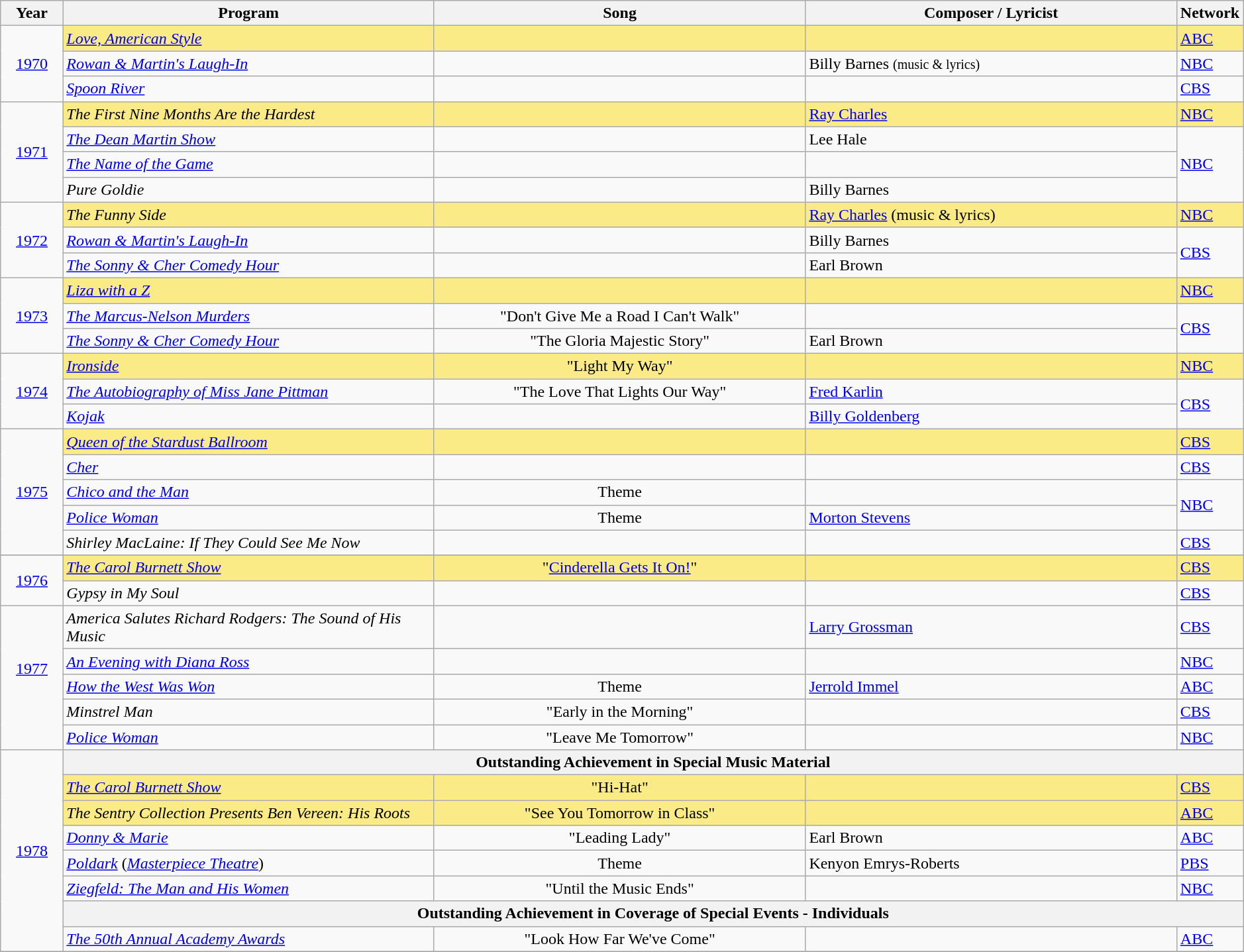<table class="wikitable" style="width:99%; margin:auto;">
<tr>
<th width="5%">Year</th>
<th width="30%">Program</th>
<th width="30%">Song</th>
<th width="30%">Composer / Lyricist</th>
<th width="5%">Network</th>
</tr>
<tr>
<td rowspan=3 align=center><a href='#'>1970</a><br></td>
<td style="background:#FAEB86;"><em><a href='#'>Love, American Style</a></em></td>
<td style="background:#FAEB86;"> </td>
<td style="background:#FAEB86;"></td>
<td style="background:#FAEB86;"><a href='#'>ABC</a></td>
</tr>
<tr>
<td><em><a href='#'>Rowan & Martin's Laugh-In</a></em><br></td>
<td> </td>
<td>Billy Barnes <small>(music & lyrics)</small></td>
<td><a href='#'>NBC</a></td>
</tr>
<tr>
<td><em><a href='#'>Spoon River</a></em></td>
<td> </td>
<td></td>
<td><a href='#'>CBS</a></td>
</tr>
<tr>
<td rowspan=4 align=center><a href='#'>1971</a><br></td>
<td style="background:#FAEB86;"><em>The First Nine Months Are the Hardest</em></td>
<td style="background:#FAEB86;"> </td>
<td style="background:#FAEB86;"><a href='#'>Ray Charles</a> </td>
<td style="background:#FAEB86;"><a href='#'>NBC</a></td>
</tr>
<tr>
<td><em><a href='#'>The Dean Martin Show</a></em></td>
<td> </td>
<td>Lee Hale </td>
<td rowspan=3><a href='#'>NBC</a></td>
</tr>
<tr>
<td><em><a href='#'>The Name of the Game</a></em></td>
<td> </td>
<td></td>
</tr>
<tr>
<td><em>Pure Goldie</em></td>
<td> </td>
<td>Billy Barnes </td>
</tr>
<tr>
<td rowspan=3 align=center><a href='#'>1972</a><br></td>
<td style="background:#FAEB86;"><em>The Funny Side</em><br></td>
<td style="background:#FAEB86;"> </td>
<td style="background:#FAEB86;"><a href='#'>Ray Charles</a> (music & lyrics)</td>
<td style="background:#FAEB86;"><a href='#'>NBC</a></td>
</tr>
<tr>
<td><em><a href='#'>Rowan & Martin's Laugh-In</a></em> <br></td>
<td> </td>
<td>Billy Barnes </td>
<td rowspan=2><a href='#'>CBS</a></td>
</tr>
<tr>
<td><em><a href='#'>The Sonny & Cher Comedy Hour</a></em></td>
<td> </td>
<td>Earl Brown </td>
</tr>
<tr>
<td rowspan=3 align=center><a href='#'>1973</a><br></td>
<td style="background:#FAEB86;"><em><a href='#'>Liza with a Z</a></em></td>
<td style="background:#FAEB86;"> </td>
<td style="background:#FAEB86;"></td>
<td style="background:#FAEB86;"><a href='#'>NBC</a></td>
</tr>
<tr>
<td><em><a href='#'>The Marcus-Nelson Murders</a></em><br></td>
<td align=center>"Don't Give Me a Road I Can't Walk"</td>
<td></td>
<td rowspan=2><a href='#'>CBS</a></td>
</tr>
<tr>
<td><em><a href='#'>The Sonny & Cher Comedy Hour</a></em><br></td>
<td align=center>"The Gloria Majestic Story"</td>
<td>Earl Brown </td>
</tr>
<tr>
<td rowspan=3 align=center><a href='#'>1974</a><br></td>
<td style="background:#FAEB86;"><em><a href='#'>Ironside</a></em></td>
<td style="background:#FAEB86;" align=center>"Light My Way"</td>
<td style="background:#FAEB86;"></td>
<td style="background:#FAEB86;"><a href='#'>NBC</a></td>
</tr>
<tr>
<td><em><a href='#'>The Autobiography of Miss Jane Pittman</a></em></td>
<td align=center>"The Love That Lights Our Way"</td>
<td><a href='#'>Fred Karlin</a> </td>
<td rowspan=2><a href='#'>CBS</a></td>
</tr>
<tr>
<td><em><a href='#'>Kojak</a></em></td>
<td> </td>
<td><a href='#'>Billy Goldenberg</a> </td>
</tr>
<tr>
<td rowspan=5 align=center><a href='#'>1975</a><br></td>
<td style="background:#FAEB86;"><em><a href='#'>Queen of the Stardust Ballroom</a></em></td>
<td style="background:#FAEB86;"> </td>
<td style="background:#FAEB86;"></td>
<td style="background:#FAEB86;"><a href='#'>CBS</a></td>
</tr>
<tr>
<td><em><a href='#'>Cher</a></em><br></td>
<td> </td>
<td></td>
<td><a href='#'>CBS</a></td>
</tr>
<tr>
<td><em><a href='#'>Chico and the Man</a></em></td>
<td align=center>Theme</td>
<td></td>
<td rowspan=2><a href='#'>NBC</a></td>
</tr>
<tr>
<td><em><a href='#'>Police Woman</a></em></td>
<td align=center>Theme</td>
<td><a href='#'>Morton Stevens</a> </td>
</tr>
<tr>
<td><em>Shirley MacLaine: If They Could See Me Now</em></td>
<td> </td>
<td></td>
<td><a href='#'>CBS</a></td>
</tr>
<tr>
</tr>
<tr>
<td rowspan=2 align=center><a href='#'>1976</a><br></td>
<td style="background:#FAEB86;"><em><a href='#'>The Carol Burnett Show</a></em><br></td>
<td style="background:#FAEB86;" align=center>"<a href='#'>Cinderella Gets It On!</a>"</td>
<td style="background:#FAEB86;"></td>
<td style="background:#FAEB86;"><a href='#'>CBS</a></td>
</tr>
<tr>
<td><em>Gypsy in My Soul</em></td>
<td> </td>
<td></td>
<td><a href='#'>CBS</a></td>
</tr>
<tr>
<td rowspan=5 align=center><a href='#'>1977</a><br><br></td>
<td><em>America Salutes Richard Rodgers: The Sound of His Music</em></td>
<td> </td>
<td><a href='#'>Larry Grossman</a> </td>
<td><a href='#'>CBS</a></td>
</tr>
<tr>
<td><em><a href='#'>An Evening with Diana Ross</a></em></td>
<td> </td>
<td></td>
<td><a href='#'>NBC</a></td>
</tr>
<tr>
<td><em><a href='#'>How the West Was Won</a></em></td>
<td align=center>Theme</td>
<td><a href='#'>Jerrold Immel</a> </td>
<td><a href='#'>ABC</a></td>
</tr>
<tr>
<td><em>Minstrel Man</em></td>
<td align=center>"Early in the Morning"</td>
<td></td>
<td><a href='#'>CBS</a></td>
</tr>
<tr>
<td><em><a href='#'>Police Woman</a></em> <br></td>
<td align=center>"Leave Me Tomorrow"</td>
<td></td>
<td><a href='#'>NBC</a></td>
</tr>
<tr>
<td rowspan=8 align=center><a href='#'>1978</a></td>
<th colspan="4">Outstanding Achievement in Special Music Material</th>
</tr>
<tr>
<td style="background:#FAEB86;"><em><a href='#'>The Carol Burnett Show</a></em><br></td>
<td style="background:#FAEB86;" align=center>"Hi-Hat"</td>
<td style="background:#FAEB86;"></td>
<td style="background:#FAEB86;"><a href='#'>CBS</a></td>
</tr>
<tr>
<td style="background:#FAEB86;"><em>The Sentry Collection Presents Ben Vereen: His Roots</em></td>
<td style="background:#FAEB86;" align=center>"See You Tomorrow in Class"</td>
<td style="background:#FAEB86;"></td>
<td style="background:#FAEB86;"><a href='#'>ABC</a></td>
</tr>
<tr>
<td><em><a href='#'>Donny & Marie</a></em> <br></td>
<td align=center>"Leading Lady"</td>
<td>Earl Brown </td>
<td><a href='#'>ABC</a></td>
</tr>
<tr>
<td><em><a href='#'>Poldark</a></em> (<em><a href='#'>Masterpiece Theatre</a></em>)</td>
<td align=center>Theme</td>
<td>Kenyon Emrys-Roberts </td>
<td><a href='#'>PBS</a></td>
</tr>
<tr>
<td><em><a href='#'>Ziegfeld: The Man and His Women</a></em></td>
<td align=center>"Until the Music Ends"</td>
<td></td>
<td><a href='#'>NBC</a></td>
</tr>
<tr>
<th colspan="4">Outstanding Achievement in Coverage of Special Events - Individuals</th>
</tr>
<tr>
<td><em><a href='#'>The 50th Annual Academy Awards</a></em></td>
<td align=center>"Look How Far We've Come"</td>
<td></td>
<td><a href='#'>ABC</a></td>
</tr>
<tr>
</tr>
</table>
